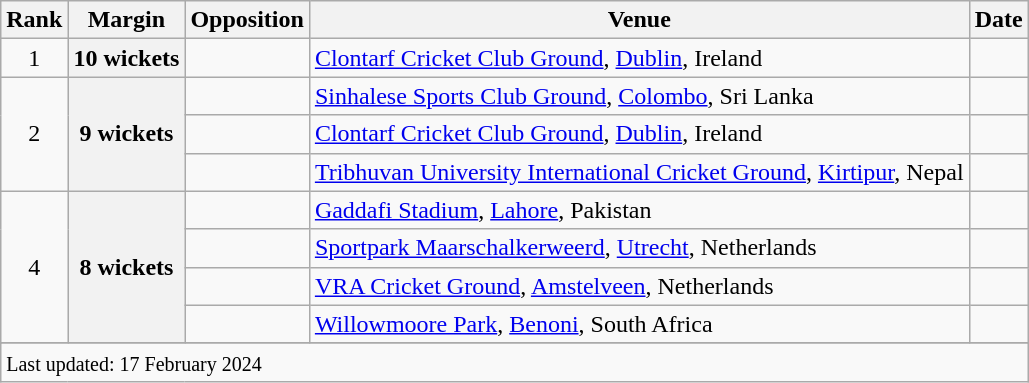<table class="wikitable plainrowheaders sortable">
<tr>
<th scope=col>Rank</th>
<th scope=col>Margin</th>
<th scope=col>Opposition</th>
<th scope=col>Venue</th>
<th scope=col>Date</th>
</tr>
<tr>
<td align=center>1</td>
<th scope=row style=text-align:center>10 wickets</th>
<td></td>
<td><a href='#'>Clontarf Cricket Club Ground</a>, <a href='#'>Dublin</a>, Ireland</td>
<td></td>
</tr>
<tr>
<td align=center rowspan=3>2</td>
<th scope=row style=text-align:center rowspan=3>9 wickets</th>
<td></td>
<td><a href='#'>Sinhalese Sports Club Ground</a>, <a href='#'>Colombo</a>, Sri Lanka</td>
<td></td>
</tr>
<tr>
<td></td>
<td><a href='#'>Clontarf Cricket Club Ground</a>, <a href='#'>Dublin</a>, Ireland</td>
<td></td>
</tr>
<tr>
<td></td>
<td><a href='#'>Tribhuvan University International Cricket Ground</a>, <a href='#'>Kirtipur</a>, Nepal</td>
<td></td>
</tr>
<tr>
<td rowspan="4" align="center">4</td>
<th rowspan="4" scope="row" style="text-align:center">8 wickets</th>
<td></td>
<td><a href='#'>Gaddafi Stadium</a>, <a href='#'>Lahore</a>, Pakistan</td>
<td> </td>
</tr>
<tr>
<td></td>
<td><a href='#'>Sportpark Maarschalkerweerd</a>, <a href='#'>Utrecht</a>, Netherlands</td>
<td></td>
</tr>
<tr>
<td></td>
<td><a href='#'>VRA Cricket Ground</a>, <a href='#'>Amstelveen</a>, Netherlands</td>
<td></td>
</tr>
<tr>
<td></td>
<td><a href='#'>Willowmoore Park</a>, <a href='#'>Benoni</a>, South Africa</td>
<td></td>
</tr>
<tr>
</tr>
<tr class=sortbottom>
<td colspan=5><small>Last updated: 17 February 2024</small></td>
</tr>
</table>
